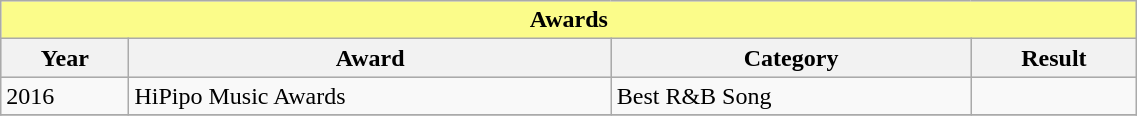<table class="wikitable" width="60%">
<tr>
<th colspan="4" style="background: #FBFC8A;">Awards</th>
</tr>
<tr style="background:#ccc; text-align:center;">
<th>Year</th>
<th>Award</th>
<th>Category</th>
<th>Result</th>
</tr>
<tr>
<td>2016</td>
<td>HiPipo Music Awards</td>
<td>Best R&B Song</td>
<td></td>
</tr>
<tr>
</tr>
</table>
